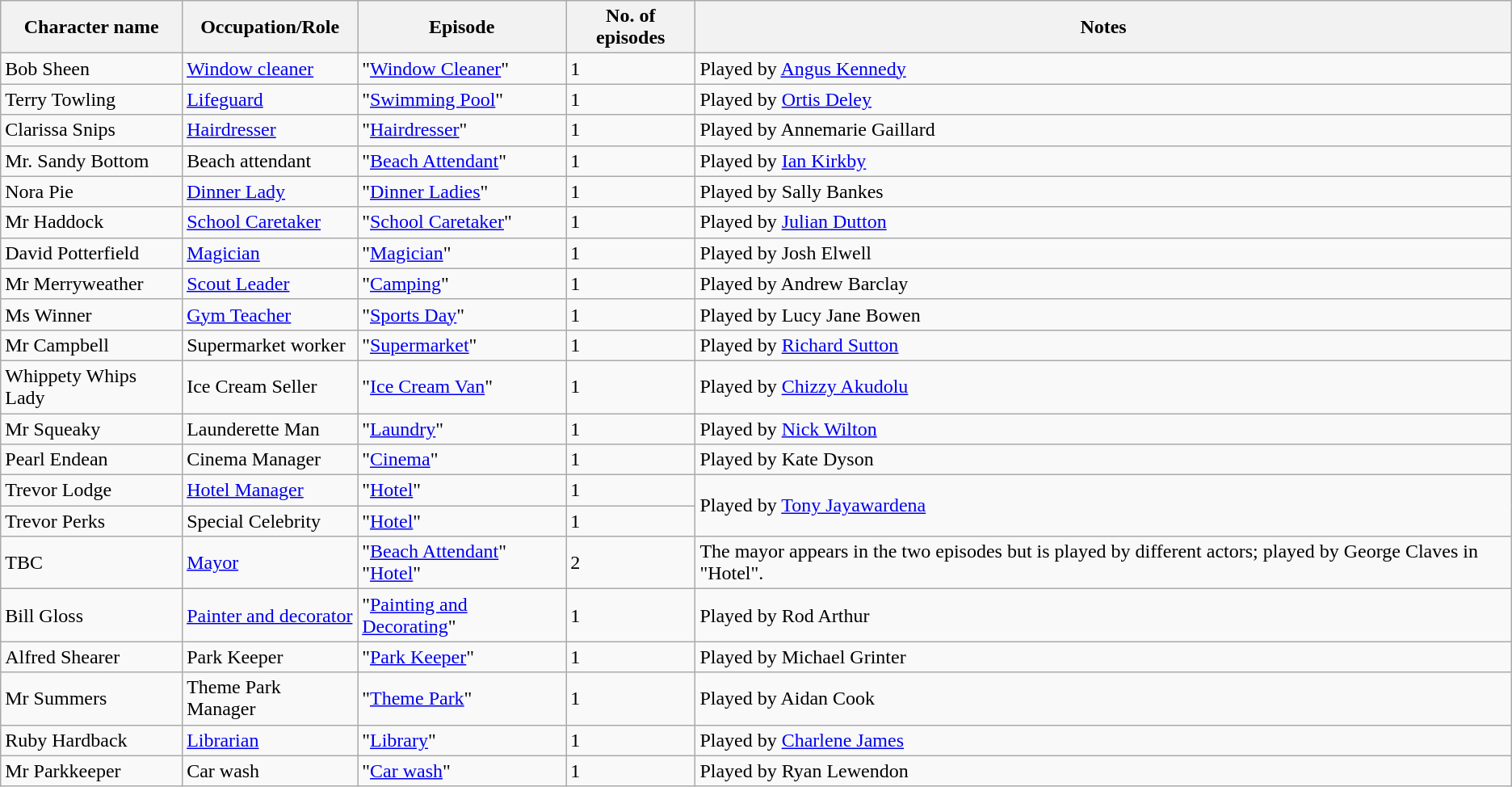<table class="wikitable">
<tr>
<th>Character name</th>
<th>Occupation/Role</th>
<th>Episode</th>
<th>No. of episodes</th>
<th>Notes</th>
</tr>
<tr>
<td>Bob Sheen</td>
<td><a href='#'>Window cleaner</a></td>
<td>"<a href='#'>Window Cleaner</a>"</td>
<td>1</td>
<td>Played by <a href='#'>Angus Kennedy</a></td>
</tr>
<tr>
<td>Terry Towling</td>
<td><a href='#'>Lifeguard</a></td>
<td>"<a href='#'>Swimming Pool</a>"</td>
<td>1</td>
<td>Played by <a href='#'>Ortis Deley</a></td>
</tr>
<tr>
<td>Clarissa Snips</td>
<td><a href='#'>Hairdresser</a></td>
<td>"<a href='#'>Hairdresser</a>"</td>
<td>1</td>
<td>Played by Annemarie Gaillard</td>
</tr>
<tr>
<td>Mr. Sandy Bottom</td>
<td>Beach attendant</td>
<td>"<a href='#'>Beach Attendant</a>"</td>
<td>1</td>
<td>Played by <a href='#'>Ian Kirkby</a></td>
</tr>
<tr>
<td>Nora Pie</td>
<td><a href='#'>Dinner Lady</a></td>
<td>"<a href='#'>Dinner Ladies</a>"</td>
<td>1</td>
<td>Played by Sally Bankes</td>
</tr>
<tr>
<td>Mr Haddock</td>
<td><a href='#'>School Caretaker</a></td>
<td>"<a href='#'>School Caretaker</a>"</td>
<td>1</td>
<td>Played by <a href='#'>Julian Dutton</a></td>
</tr>
<tr>
<td>David Potterfield</td>
<td><a href='#'>Magician</a></td>
<td>"<a href='#'>Magician</a>"</td>
<td>1</td>
<td>Played by Josh Elwell</td>
</tr>
<tr>
<td>Mr Merryweather</td>
<td><a href='#'>Scout Leader</a></td>
<td>"<a href='#'>Camping</a>"</td>
<td>1</td>
<td>Played by Andrew Barclay</td>
</tr>
<tr>
<td>Ms Winner</td>
<td><a href='#'>Gym Teacher</a></td>
<td>"<a href='#'>Sports Day</a>"</td>
<td>1</td>
<td>Played by Lucy Jane Bowen</td>
</tr>
<tr>
<td>Mr Campbell</td>
<td>Supermarket worker</td>
<td>"<a href='#'>Supermarket</a>"</td>
<td>1</td>
<td>Played by <a href='#'> Richard Sutton</a></td>
</tr>
<tr>
<td>Whippety Whips Lady</td>
<td>Ice Cream Seller</td>
<td>"<a href='#'>Ice Cream Van</a>"</td>
<td>1</td>
<td>Played by <a href='#'>Chizzy Akudolu</a></td>
</tr>
<tr>
<td>Mr Squeaky</td>
<td>Launderette Man</td>
<td>"<a href='#'>Laundry</a>"</td>
<td>1</td>
<td>Played by <a href='#'>Nick Wilton</a></td>
</tr>
<tr>
<td>Pearl Endean</td>
<td>Cinema Manager</td>
<td>"<a href='#'>Cinema</a>"</td>
<td>1</td>
<td>Played by Kate Dyson</td>
</tr>
<tr>
<td>Trevor Lodge</td>
<td><a href='#'>Hotel Manager</a></td>
<td>"<a href='#'>Hotel</a>"</td>
<td>1</td>
<td rowspan="2">Played by <a href='#'>Tony Jayawardena</a></td>
</tr>
<tr>
<td>Trevor Perks</td>
<td>Special Celebrity</td>
<td>"<a href='#'>Hotel</a>"</td>
<td>1</td>
</tr>
<tr>
<td>TBC</td>
<td><a href='#'>Mayor</a></td>
<td>"<a href='#'>Beach Attendant</a>"<br>"<a href='#'>Hotel</a>"</td>
<td>2</td>
<td>The mayor appears in the two episodes but is played by different actors; played by George Claves in "Hotel".</td>
</tr>
<tr>
<td>Bill Gloss</td>
<td><a href='#'>Painter and decorator</a></td>
<td>"<a href='#'>Painting and Decorating</a>"</td>
<td>1</td>
<td>Played by Rod Arthur</td>
</tr>
<tr>
<td>Alfred Shearer</td>
<td>Park Keeper</td>
<td>"<a href='#'>Park Keeper</a>"</td>
<td>1</td>
<td>Played by Michael Grinter</td>
</tr>
<tr>
<td>Mr Summers</td>
<td>Theme Park Manager</td>
<td>"<a href='#'>Theme Park</a>"</td>
<td>1</td>
<td>Played by Aidan Cook</td>
</tr>
<tr>
<td>Ruby Hardback</td>
<td><a href='#'>Librarian</a></td>
<td>"<a href='#'>Library</a>"</td>
<td>1</td>
<td>Played by <a href='#'>Charlene James</a></td>
</tr>
<tr>
<td>Mr Parkkeeper</td>
<td>Car wash</td>
<td>"<a href='#'>Car wash</a>"</td>
<td>1</td>
<td>Played by Ryan Lewendon</td>
</tr>
</table>
